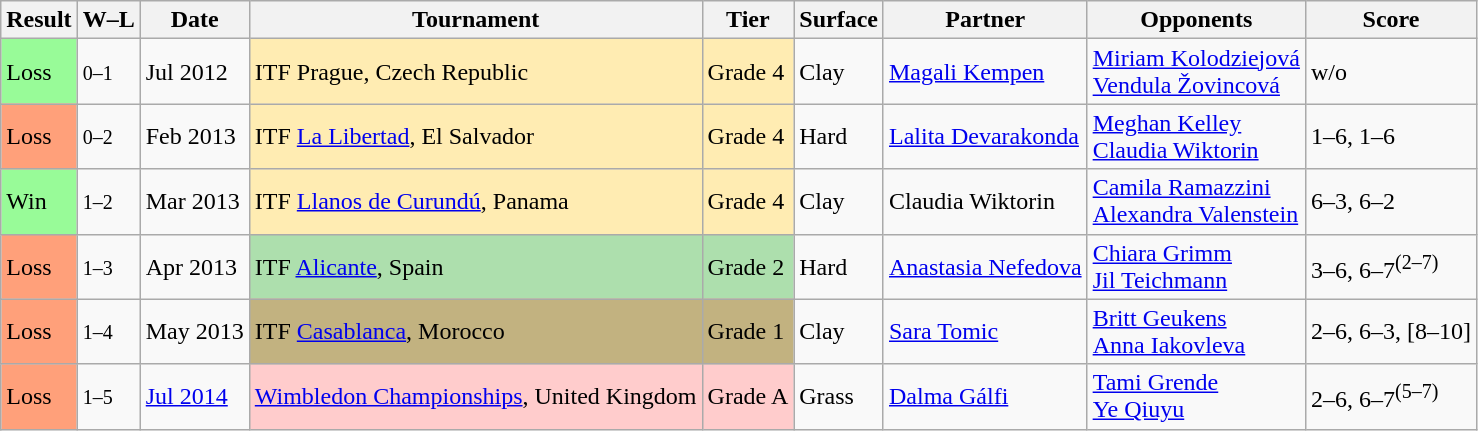<table class="sortable wikitable">
<tr>
<th>Result</th>
<th class=unsortable>W–L</th>
<th>Date</th>
<th>Tournament</th>
<th>Tier</th>
<th>Surface</th>
<th>Partner</th>
<th>Opponents</th>
<th class=unsortable>Score</th>
</tr>
<tr>
<td style=background:#98fb98;>Loss</td>
<td><small>0–1</small></td>
<td>Jul 2012</td>
<td style=background:#ffecb2>ITF Prague, Czech Republic</td>
<td style=background:#ffecb2>Grade 4</td>
<td>Clay</td>
<td> <a href='#'>Magali Kempen</a></td>
<td> <a href='#'>Miriam Kolodziejová</a> <br>  <a href='#'>Vendula Žovincová</a></td>
<td>w/o</td>
</tr>
<tr>
<td style=background:#ffa07a;>Loss</td>
<td><small>0–2</small></td>
<td>Feb 2013</td>
<td style=background:#ffecb2>ITF <a href='#'>La Libertad</a>, El Salvador</td>
<td style=background:#ffecb2>Grade 4</td>
<td>Hard</td>
<td> <a href='#'>Lalita Devarakonda</a></td>
<td> <a href='#'>Meghan Kelley</a> <br>  <a href='#'>Claudia Wiktorin</a></td>
<td>1–6, 1–6</td>
</tr>
<tr>
<td style=background:#98FB98;>Win</td>
<td><small>1–2</small></td>
<td>Mar 2013</td>
<td style=background:#ffecb2>ITF <a href='#'>Llanos de Curundú</a>, Panama</td>
<td style=background:#ffecb2>Grade 4</td>
<td>Clay</td>
<td> Claudia Wiktorin</td>
<td> <a href='#'>Camila Ramazzini</a> <br>  <a href='#'>Alexandra Valenstein</a></td>
<td>6–3, 6–2</td>
</tr>
<tr>
<td style=background:#ffa07a;>Loss</td>
<td><small>1–3</small></td>
<td>Apr 2013</td>
<td style=background:#ADDFAD>ITF <a href='#'>Alicante</a>, Spain</td>
<td style=background:#ADDFAD>Grade 2</td>
<td>Hard</td>
<td> <a href='#'>Anastasia Nefedova</a></td>
<td> <a href='#'>Chiara Grimm</a> <br>  <a href='#'>Jil Teichmann</a></td>
<td>3–6, 6–7<sup>(2–7)</sup></td>
</tr>
<tr>
<td style=background:#ffa07a;>Loss</td>
<td><small>1–4</small></td>
<td>May 2013</td>
<td style=background:#C2B280>ITF <a href='#'>Casablanca</a>, Morocco</td>
<td style=background:#C2B280>Grade 1</td>
<td>Clay</td>
<td> <a href='#'>Sara Tomic</a></td>
<td> <a href='#'>Britt Geukens</a> <br>  <a href='#'>Anna Iakovleva</a></td>
<td>2–6, 6–3, [8–10]</td>
</tr>
<tr>
<td style=background:#ffa07a;>Loss</td>
<td><small>1–5</small></td>
<td><a href='#'>Jul 2014</a></td>
<td style=background:#fcc><a href='#'>Wimbledon Championships</a>, United Kingdom</td>
<td style=background:#fcc>Grade A</td>
<td>Grass</td>
<td> <a href='#'>Dalma Gálfi</a></td>
<td> <a href='#'>Tami Grende</a> <br>  <a href='#'>Ye Qiuyu</a></td>
<td>2–6, 6–7<sup>(5–7)</sup></td>
</tr>
</table>
